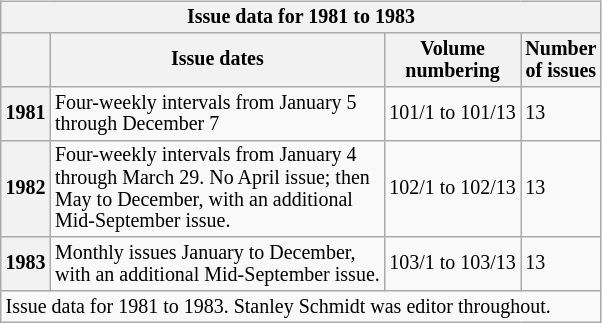<table class="wikitable collapsible collapsed" style="font-size: 10pt; line-height: 11pt; margin-right: 2em; float: left">
<tr>
<th colspan="4">Issue data for 1981 to 1983</th>
</tr>
<tr>
<th></th>
<th>Issue dates</th>
<th>Volume<br>numbering</th>
<th>Number<br>of issues</th>
</tr>
<tr>
<th>1981</th>
<td>Four-weekly intervals from January 5<br>through December 7</td>
<td>101/1 to 101/13</td>
<td>13</td>
</tr>
<tr>
<th>1982</th>
<td>Four-weekly intervals from January 4<br>through March 29.  No April issue; then<br>May to December, with an additional<br>Mid-September issue.</td>
<td>102/1 to 102/13</td>
<td>13</td>
</tr>
<tr>
<th>1983</th>
<td>Monthly issues January to December,<br>with an additional Mid-September issue.</td>
<td>103/1 to 103/13</td>
<td>13</td>
</tr>
<tr>
<td colspan="4">Issue data for 1981 to 1983.  Stanley Schmidt was editor throughout.</td>
</tr>
</table>
